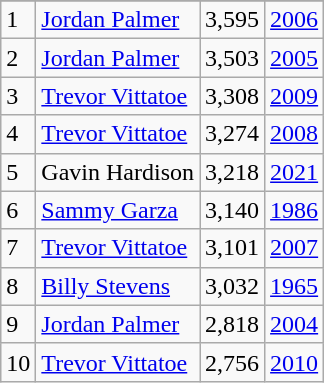<table class="wikitable">
<tr>
</tr>
<tr>
<td>1</td>
<td><a href='#'>Jordan Palmer</a></td>
<td>3,595</td>
<td><a href='#'>2006</a></td>
</tr>
<tr>
<td>2</td>
<td><a href='#'>Jordan Palmer</a></td>
<td>3,503</td>
<td><a href='#'>2005</a></td>
</tr>
<tr>
<td>3</td>
<td><a href='#'>Trevor Vittatoe</a></td>
<td>3,308</td>
<td><a href='#'>2009</a></td>
</tr>
<tr>
<td>4</td>
<td><a href='#'>Trevor Vittatoe</a></td>
<td>3,274</td>
<td><a href='#'>2008</a></td>
</tr>
<tr>
<td>5</td>
<td>Gavin Hardison</td>
<td>3,218</td>
<td><a href='#'>2021</a></td>
</tr>
<tr>
<td>6</td>
<td><a href='#'>Sammy Garza</a></td>
<td>3,140</td>
<td><a href='#'>1986</a></td>
</tr>
<tr>
<td>7</td>
<td><a href='#'>Trevor Vittatoe</a></td>
<td>3,101</td>
<td><a href='#'>2007</a></td>
</tr>
<tr>
<td>8</td>
<td><a href='#'>Billy Stevens</a></td>
<td>3,032</td>
<td><a href='#'>1965</a></td>
</tr>
<tr>
<td>9</td>
<td><a href='#'>Jordan Palmer</a></td>
<td>2,818</td>
<td><a href='#'>2004</a></td>
</tr>
<tr>
<td>10</td>
<td><a href='#'>Trevor Vittatoe</a></td>
<td>2,756</td>
<td><a href='#'>2010</a></td>
</tr>
</table>
